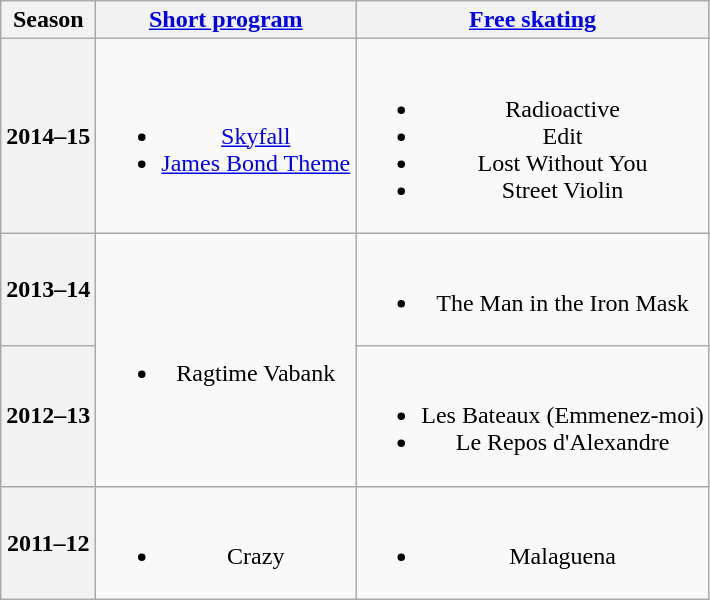<table class=wikitable style=text-align:center>
<tr>
<th>Season</th>
<th><a href='#'>Short program</a></th>
<th><a href='#'>Free skating</a></th>
</tr>
<tr>
<th>2014–15 <br> </th>
<td><br><ul><li><a href='#'>Skyfall</a></li><li><a href='#'>James Bond Theme</a></li></ul></td>
<td><br><ul><li>Radioactive <br></li><li>Edit <br></li><li>Lost Without You <br></li><li>Street Violin <br></li></ul></td>
</tr>
<tr>
<th>2013–14 <br> </th>
<td rowspan=2><br><ul><li>Ragtime Vabank <br></li></ul></td>
<td><br><ul><li>The Man in the Iron Mask <br></li></ul></td>
</tr>
<tr>
<th>2012–13 <br> </th>
<td><br><ul><li>Les Bateaux (Emmenez-moi) <br></li><li>Le Repos d'Alexandre <br></li></ul></td>
</tr>
<tr>
<th>2011–12 <br> </th>
<td><br><ul><li>Crazy</li></ul></td>
<td><br><ul><li>Malaguena <br></li></ul></td>
</tr>
</table>
